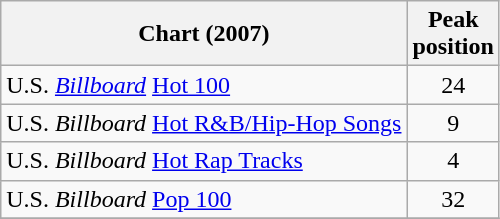<table class="wikitable">
<tr>
<th align="left">Chart (2007)</th>
<th align="center">Peak<br>position</th>
</tr>
<tr>
<td align="left">U.S. <em><a href='#'>Billboard</a></em> <a href='#'>Hot 100</a></td>
<td align="center">24</td>
</tr>
<tr>
<td align="left">U.S. <em>Billboard</em> <a href='#'>Hot R&B/Hip-Hop Songs</a></td>
<td align="center">9</td>
</tr>
<tr>
<td align="left">U.S. <em>Billboard</em> <a href='#'>Hot Rap Tracks</a></td>
<td align="center">4</td>
</tr>
<tr>
<td align="left">U.S. <em>Billboard</em> <a href='#'>Pop 100</a></td>
<td align="center">32</td>
</tr>
<tr>
</tr>
</table>
